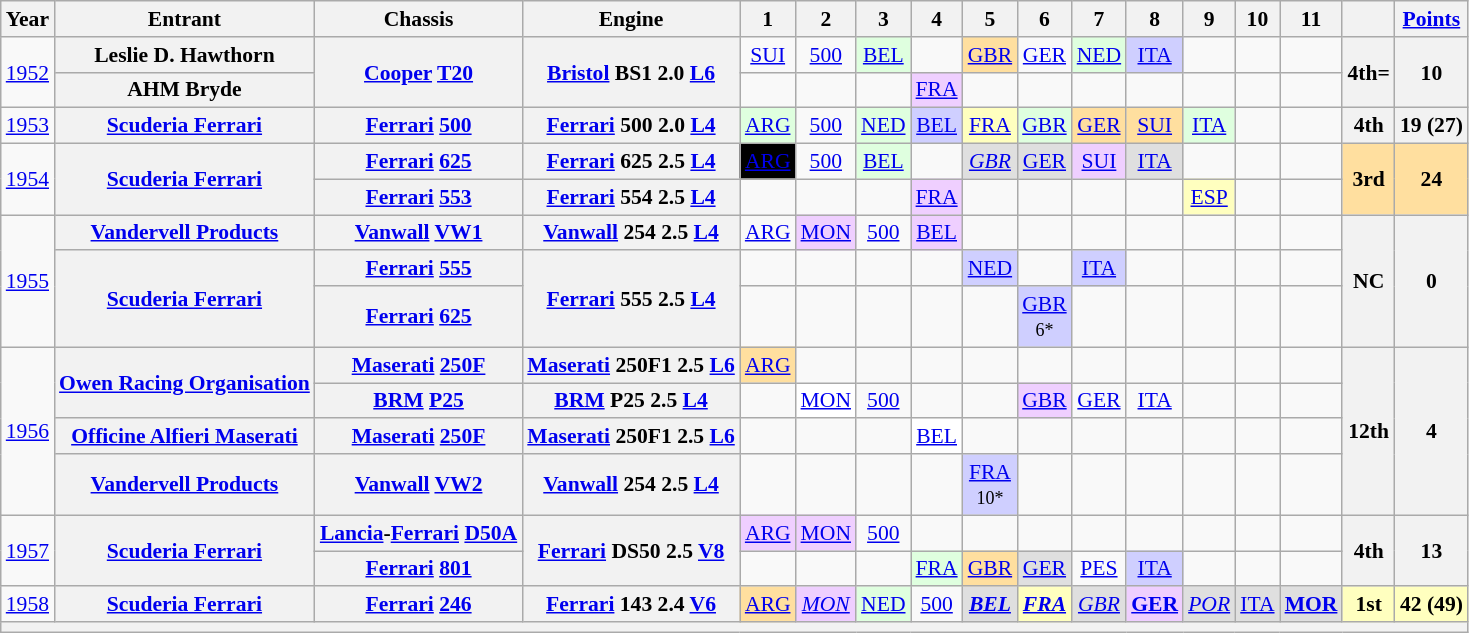<table class="wikitable" style="text-align:center; font-size:90%">
<tr>
<th>Year</th>
<th>Entrant</th>
<th>Chassis</th>
<th>Engine</th>
<th>1</th>
<th>2</th>
<th>3</th>
<th>4</th>
<th>5</th>
<th>6</th>
<th>7</th>
<th>8</th>
<th>9</th>
<th>10</th>
<th>11</th>
<th></th>
<th><a href='#'>Points</a></th>
</tr>
<tr>
<td rowspan=2><a href='#'>1952</a></td>
<th>Leslie D. Hawthorn</th>
<th rowspan=2><a href='#'>Cooper</a> <a href='#'>T20</a></th>
<th rowspan=2><a href='#'>Bristol</a> BS1 2.0 <a href='#'>L6</a></th>
<td><a href='#'>SUI</a></td>
<td><a href='#'>500</a></td>
<td style="background:#dfffdf;"><a href='#'>BEL</a><br></td>
<td></td>
<td style="background:#ffdf9f;"><a href='#'>GBR</a><br></td>
<td><a href='#'>GER</a></td>
<td style="background:#dfffdf;"><a href='#'>NED</a><br></td>
<td style="background:#cfcfff;"><a href='#'>ITA</a><br></td>
<td></td>
<td></td>
<td></td>
<th rowspan=2>4th=</th>
<th rowspan=2>10</th>
</tr>
<tr>
<th>AHM Bryde</th>
<td></td>
<td></td>
<td></td>
<td style="background:#efcfff;"><a href='#'>FRA</a><br></td>
<td></td>
<td></td>
<td></td>
<td></td>
<td></td>
<td></td>
<td></td>
</tr>
<tr>
<td><a href='#'>1953</a></td>
<th><a href='#'>Scuderia Ferrari</a></th>
<th><a href='#'>Ferrari</a> <a href='#'>500</a></th>
<th><a href='#'>Ferrari</a> 500 2.0 <a href='#'>L4</a></th>
<td style="background:#dfffdf;"><a href='#'>ARG</a><br></td>
<td><a href='#'>500</a></td>
<td style="background:#dfffdf;"><a href='#'>NED</a><br></td>
<td style="background:#cfcfff;"><a href='#'>BEL</a><br></td>
<td style="background:#ffffbf;"><a href='#'>FRA</a><br></td>
<td style="background:#dfffdf;"><a href='#'>GBR</a><br></td>
<td style="background:#ffdf9f;"><a href='#'>GER</a><br></td>
<td style="background:#ffdf9f;"><a href='#'>SUI</a><br></td>
<td style="background:#dfffdf;"><a href='#'>ITA</a><br></td>
<td></td>
<td></td>
<th>4th</th>
<th>19 (27)</th>
</tr>
<tr>
<td rowspan=2><a href='#'>1954</a></td>
<th rowspan=2><a href='#'>Scuderia Ferrari</a></th>
<th><a href='#'>Ferrari</a> <a href='#'>625</a></th>
<th><a href='#'>Ferrari</a> 625 2.5 <a href='#'>L4</a></th>
<td style="background:#000; color:white;"><a href='#'><span>ARG</span></a><br></td>
<td><a href='#'>500</a></td>
<td style="background:#dfffdf;"><a href='#'>BEL</a><br></td>
<td></td>
<td style="background:#dfdfdf;"><em><a href='#'>GBR</a></em><br></td>
<td style="background:#dfdfdf;"><a href='#'>GER</a><br></td>
<td style="background:#efcfff;"><a href='#'>SUI</a><br></td>
<td style="background:#dfdfdf;"><a href='#'>ITA</a><br></td>
<td></td>
<td></td>
<td></td>
<td rowspan=2 style="background:#ffdf9f;"><strong>3rd</strong></td>
<td rowspan=2 style="background:#ffdf9f;"><strong>24 </strong></td>
</tr>
<tr>
<th><a href='#'>Ferrari</a> <a href='#'>553</a></th>
<th><a href='#'>Ferrari</a> 554 2.5 <a href='#'>L4</a></th>
<td></td>
<td></td>
<td></td>
<td style="background:#efcfff;"><a href='#'>FRA</a><br></td>
<td></td>
<td></td>
<td></td>
<td></td>
<td style="background:#ffffbf;"><a href='#'>ESP</a><br></td>
<td></td>
<td></td>
</tr>
<tr>
<td rowspan=3><a href='#'>1955</a></td>
<th><a href='#'>Vandervell Products</a></th>
<th><a href='#'>Vanwall</a> <a href='#'>VW1</a></th>
<th><a href='#'>Vanwall</a> 254 2.5 <a href='#'>L4</a></th>
<td><a href='#'>ARG</a></td>
<td style="background:#efcfff;"><a href='#'>MON</a><br></td>
<td><a href='#'>500</a></td>
<td style="background:#efcfff;"><a href='#'>BEL</a><br></td>
<td></td>
<td></td>
<td></td>
<td></td>
<td></td>
<td></td>
<td></td>
<th rowspan=3>NC</th>
<th rowspan=3>0</th>
</tr>
<tr>
<th rowspan=2><a href='#'>Scuderia Ferrari</a></th>
<th><a href='#'>Ferrari</a> <a href='#'>555</a></th>
<th rowspan=2><a href='#'>Ferrari</a> 555 2.5 <a href='#'>L4</a></th>
<td></td>
<td></td>
<td></td>
<td></td>
<td style="background:#cfcfff;"><a href='#'>NED</a><br></td>
<td></td>
<td style="background:#cfcfff;"><a href='#'>ITA</a><br></td>
<td></td>
<td></td>
<td></td>
<td></td>
</tr>
<tr>
<th><a href='#'>Ferrari</a> <a href='#'>625</a></th>
<td></td>
<td></td>
<td></td>
<td></td>
<td></td>
<td style="background:#cfcfff;"><a href='#'>GBR</a><br><small>6*</small></td>
<td></td>
<td></td>
<td></td>
<td></td>
<td></td>
</tr>
<tr>
<td rowspan=4><a href='#'>1956</a></td>
<th rowspan=2><a href='#'>Owen Racing Organisation</a></th>
<th><a href='#'>Maserati</a> <a href='#'>250F</a></th>
<th><a href='#'>Maserati</a> 250F1 2.5 <a href='#'>L6</a></th>
<td style="background:#ffdf9f;"><a href='#'>ARG</a><br></td>
<td></td>
<td></td>
<td></td>
<td></td>
<td></td>
<td></td>
<td></td>
<td></td>
<td></td>
<td></td>
<th rowspan=4>12th</th>
<th rowspan=4>4</th>
</tr>
<tr>
<th><a href='#'>BRM</a> <a href='#'>P25</a></th>
<th><a href='#'>BRM</a> P25 2.5 <a href='#'>L4</a></th>
<td></td>
<td style="background:#fff;"><a href='#'>MON</a><br></td>
<td><a href='#'>500</a></td>
<td></td>
<td></td>
<td style="background:#efcfff;"><a href='#'>GBR</a><br></td>
<td><a href='#'>GER</a></td>
<td><a href='#'>ITA</a></td>
<td></td>
<td></td>
<td></td>
</tr>
<tr>
<th><a href='#'>Officine Alfieri Maserati</a></th>
<th><a href='#'>Maserati</a> <a href='#'>250F</a></th>
<th><a href='#'>Maserati</a> 250F1 2.5 <a href='#'>L6</a></th>
<td></td>
<td></td>
<td></td>
<td style="background:#fff;"><a href='#'>BEL</a><br></td>
<td></td>
<td></td>
<td></td>
<td></td>
<td></td>
<td></td>
<td></td>
</tr>
<tr>
<th><a href='#'>Vandervell Products</a></th>
<th><a href='#'>Vanwall</a> <a href='#'>VW2</a></th>
<th><a href='#'>Vanwall</a> 254 2.5 <a href='#'>L4</a></th>
<td></td>
<td></td>
<td></td>
<td></td>
<td style="background:#cfcfff;"><a href='#'>FRA</a><br><small>10*</small></td>
<td></td>
<td></td>
<td></td>
<td></td>
<td></td>
<td></td>
</tr>
<tr>
<td rowspan=2><a href='#'>1957</a></td>
<th rowspan=2><a href='#'>Scuderia Ferrari</a></th>
<th><a href='#'>Lancia</a>-<a href='#'>Ferrari</a> <a href='#'>D50A</a></th>
<th rowspan=2><a href='#'>Ferrari</a> DS50 2.5 <a href='#'>V8</a></th>
<td style="background:#efcfff;"><a href='#'>ARG</a><br></td>
<td style="background:#efcfff;"><a href='#'>MON</a><br></td>
<td><a href='#'>500</a></td>
<td></td>
<td></td>
<td></td>
<td></td>
<td></td>
<td></td>
<td></td>
<td></td>
<th rowspan=2>4th</th>
<th rowspan=2>13</th>
</tr>
<tr>
<th><a href='#'>Ferrari</a> <a href='#'>801</a></th>
<td></td>
<td></td>
<td></td>
<td style="background:#dfffdf;"><a href='#'>FRA</a><br></td>
<td style="background:#ffdf9f;"><a href='#'>GBR</a><br></td>
<td style="background:#dfdfdf;"><a href='#'>GER</a><br></td>
<td><a href='#'>PES</a></td>
<td style="background:#cfcfff;"><a href='#'>ITA</a><br></td>
<td></td>
<td></td>
<td></td>
</tr>
<tr>
<td><a href='#'>1958</a></td>
<th><a href='#'>Scuderia Ferrari</a></th>
<th><a href='#'>Ferrari</a> <a href='#'>246</a></th>
<th><a href='#'>Ferrari</a> 143 2.4 <a href='#'>V6</a></th>
<td style="background:#ffdf9f;"><a href='#'>ARG</a><br></td>
<td style="background:#efcfff;"><em><a href='#'>MON</a></em><br></td>
<td style="background:#dfffdf;"><a href='#'>NED</a><br></td>
<td><a href='#'>500</a></td>
<td style="background:#dfdfdf;"><strong><em><a href='#'>BEL</a></em></strong><br></td>
<td style="background:#ffffbf;"><strong><em><a href='#'>FRA</a></em></strong><br></td>
<td style="background:#dfdfdf;"><em><a href='#'>GBR</a></em><br></td>
<td style="background:#efcfff;"><strong><a href='#'>GER</a></strong><br></td>
<td style="background:#dfdfdf;"><em><a href='#'>POR</a></em><br></td>
<td style="background:#dfdfdf;"><a href='#'>ITA</a><br></td>
<td style="background:#dfdfdf;"><strong><a href='#'>MOR</a></strong><br></td>
<td style="background:#ffffbf;"><strong>1st</strong></td>
<td style="background:#ffffbf;"><strong>42 (49)</strong></td>
</tr>
<tr>
<th colspan="17"></th>
</tr>
</table>
